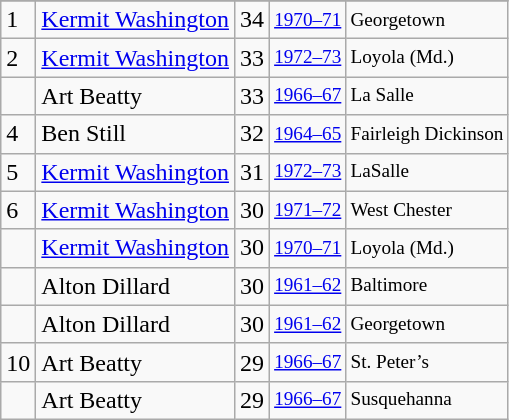<table class="wikitable">
<tr>
</tr>
<tr>
<td>1</td>
<td><a href='#'>Kermit Washington</a></td>
<td>34</td>
<td style="font-size:80%;"><a href='#'>1970–71</a></td>
<td style="font-size:80%;">Georgetown</td>
</tr>
<tr>
<td>2</td>
<td><a href='#'>Kermit Washington</a></td>
<td>33</td>
<td style="font-size:80%;"><a href='#'>1972–73</a></td>
<td style="font-size:80%;">Loyola (Md.)</td>
</tr>
<tr>
<td></td>
<td>Art Beatty</td>
<td>33</td>
<td style="font-size:80%;"><a href='#'>1966–67</a></td>
<td style="font-size:80%;">La Salle</td>
</tr>
<tr>
<td>4</td>
<td>Ben Still</td>
<td>32</td>
<td style="font-size:80%;"><a href='#'>1964–65</a></td>
<td style="font-size:80%;">Fairleigh Dickinson</td>
</tr>
<tr>
<td>5</td>
<td><a href='#'>Kermit Washington</a></td>
<td>31</td>
<td style="font-size:80%;"><a href='#'>1972–73</a></td>
<td style="font-size:80%;">LaSalle</td>
</tr>
<tr>
<td>6</td>
<td><a href='#'>Kermit Washington</a></td>
<td>30</td>
<td style="font-size:80%;"><a href='#'>1971–72</a></td>
<td style="font-size:80%;">West Chester</td>
</tr>
<tr>
<td></td>
<td><a href='#'>Kermit Washington</a></td>
<td>30</td>
<td style="font-size:80%;"><a href='#'>1970–71</a></td>
<td style="font-size:80%;">Loyola (Md.)</td>
</tr>
<tr>
<td></td>
<td>Alton Dillard</td>
<td>30</td>
<td style="font-size:80%;"><a href='#'>1961–62</a></td>
<td style="font-size:80%;">Baltimore</td>
</tr>
<tr>
<td></td>
<td>Alton Dillard</td>
<td>30</td>
<td style="font-size:80%;"><a href='#'>1961–62</a></td>
<td style="font-size:80%;">Georgetown</td>
</tr>
<tr>
<td>10</td>
<td>Art Beatty</td>
<td>29</td>
<td style="font-size:80%;"><a href='#'>1966–67</a></td>
<td style="font-size:80%;">St. Peter’s</td>
</tr>
<tr>
<td></td>
<td>Art Beatty</td>
<td>29</td>
<td style="font-size:80%;"><a href='#'>1966–67</a></td>
<td style="font-size:80%;">Susquehanna</td>
</tr>
</table>
